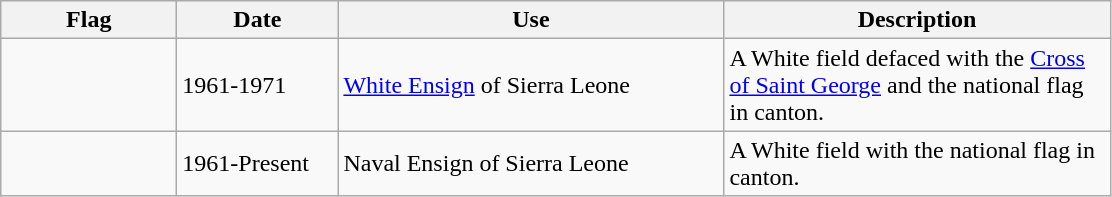<table class="wikitable">
<tr>
<th style="width:110px;">Flag</th>
<th style="width:100px;">Date</th>
<th style="width:250px;">Use</th>
<th style="width:250px;">Description</th>
</tr>
<tr>
<td></td>
<td>1961-1971</td>
<td><a href='#'>White Ensign</a> of Sierra Leone</td>
<td>A White field defaced with the <a href='#'>Cross of Saint George</a> and the national flag in canton.</td>
</tr>
<tr>
<td></td>
<td>1961-Present</td>
<td>Naval Ensign of Sierra Leone</td>
<td>A White field with the national flag in canton.</td>
</tr>
</table>
